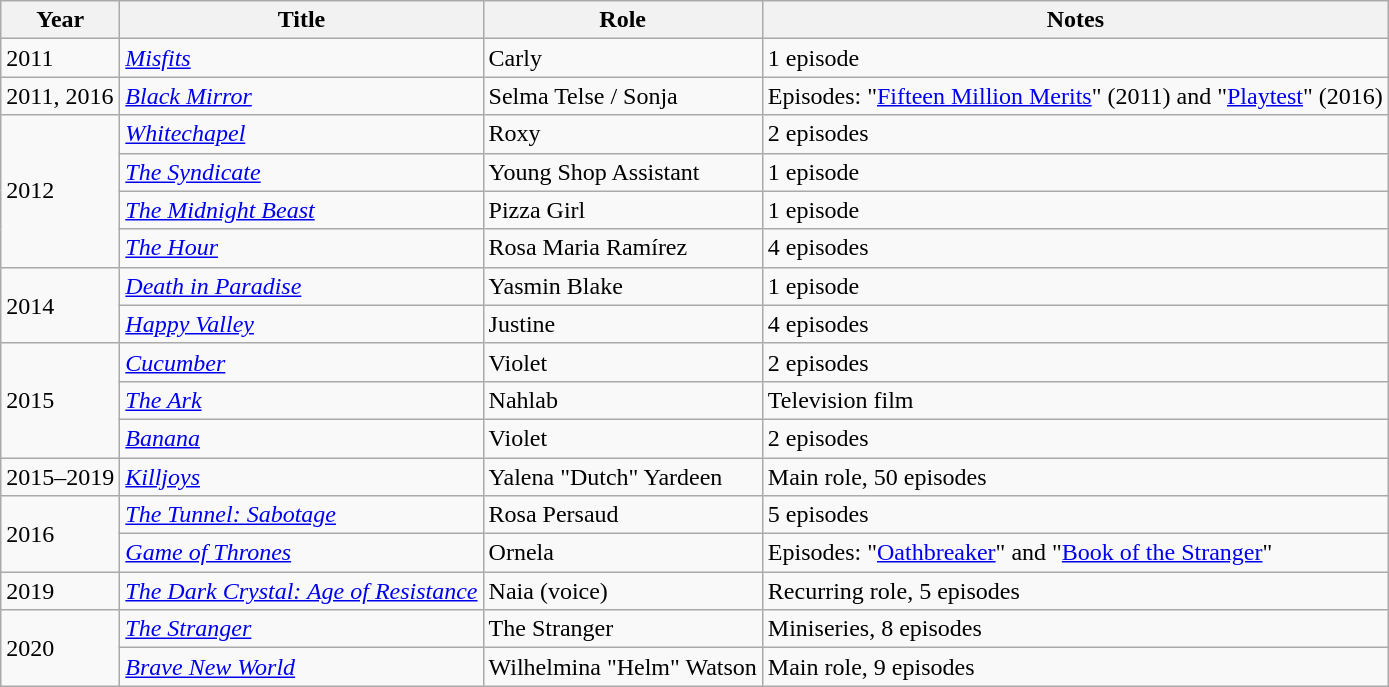<table class="wikitable sortable">
<tr>
<th>Year</th>
<th>Title</th>
<th>Role</th>
<th class="unsortable">Notes</th>
</tr>
<tr>
<td>2011</td>
<td><em><a href='#'>Misfits</a></em></td>
<td>Carly</td>
<td>1 episode</td>
</tr>
<tr>
<td>2011, 2016</td>
<td><em><a href='#'>Black Mirror</a></em></td>
<td>Selma Telse / Sonja</td>
<td>Episodes: "<a href='#'>Fifteen Million Merits</a>" (2011) and "<a href='#'>Playtest</a>" (2016)</td>
</tr>
<tr>
<td rowspan="4">2012</td>
<td><em><a href='#'>Whitechapel</a></em></td>
<td>Roxy</td>
<td>2 episodes</td>
</tr>
<tr>
<td><em><a href='#'>The Syndicate</a></em></td>
<td>Young Shop Assistant</td>
<td>1 episode</td>
</tr>
<tr>
<td><em><a href='#'>The Midnight Beast</a></em></td>
<td>Pizza Girl</td>
<td>1 episode</td>
</tr>
<tr>
<td><em><a href='#'>The Hour</a></em></td>
<td>Rosa Maria Ramírez</td>
<td>4 episodes</td>
</tr>
<tr>
<td rowspan="2">2014</td>
<td><em><a href='#'>Death in Paradise</a></em></td>
<td>Yasmin Blake</td>
<td>1 episode</td>
</tr>
<tr>
<td><em><a href='#'>Happy Valley</a></em></td>
<td>Justine</td>
<td>4 episodes</td>
</tr>
<tr>
<td rowspan="3">2015</td>
<td><em><a href='#'>Cucumber</a></em></td>
<td>Violet</td>
<td>2 episodes</td>
</tr>
<tr>
<td><em><a href='#'>The Ark</a></em></td>
<td>Nahlab</td>
<td>Television film</td>
</tr>
<tr>
<td><em><a href='#'>Banana</a></em></td>
<td>Violet</td>
<td>2 episodes</td>
</tr>
<tr>
<td>2015–2019</td>
<td><em><a href='#'>Killjoys</a></em></td>
<td>Yalena "Dutch" Yardeen</td>
<td>Main role, 50 episodes</td>
</tr>
<tr>
<td rowspan="2">2016</td>
<td><em><a href='#'>The Tunnel: Sabotage</a></em></td>
<td>Rosa Persaud</td>
<td>5 episodes</td>
</tr>
<tr>
<td><em><a href='#'>Game of Thrones</a></em></td>
<td>Ornela</td>
<td>Episodes: "<a href='#'>Oathbreaker</a>" and "<a href='#'>Book of the Stranger</a>"</td>
</tr>
<tr>
<td>2019</td>
<td><em><a href='#'>The Dark Crystal: Age of Resistance</a></em></td>
<td>Naia (voice)</td>
<td>Recurring role, 5 episodes</td>
</tr>
<tr>
<td rowspan="2">2020</td>
<td><em><a href='#'>The Stranger</a></em></td>
<td>The Stranger</td>
<td>Miniseries, 8 episodes</td>
</tr>
<tr>
<td><em><a href='#'>Brave New World</a></em></td>
<td>Wilhelmina "Helm" Watson</td>
<td>Main role, 9 episodes</td>
</tr>
</table>
